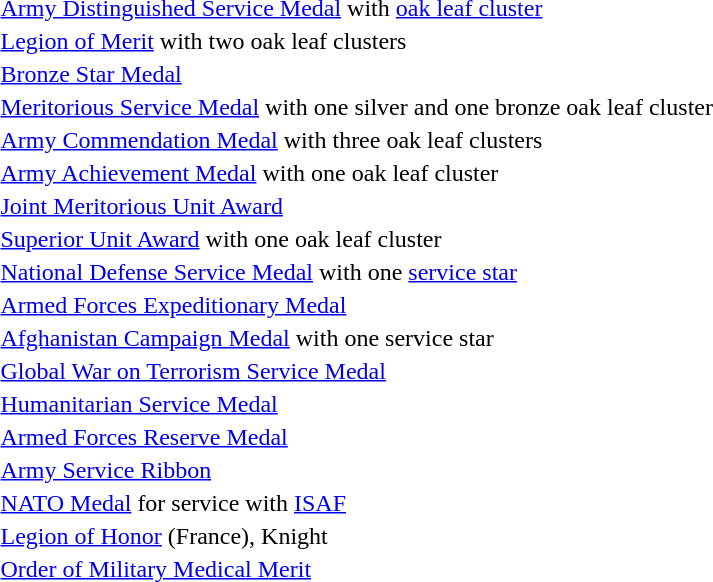<table>
<tr>
<td></td>
<td><a href='#'>Army Distinguished Service Medal</a> with <a href='#'>oak leaf cluster</a></td>
</tr>
<tr>
<td></td>
<td><a href='#'>Legion of Merit</a> with two oak leaf clusters</td>
</tr>
<tr>
<td></td>
<td><a href='#'>Bronze Star Medal</a></td>
</tr>
<tr>
<td></td>
<td><a href='#'>Meritorious Service Medal</a> with one silver and one bronze oak leaf cluster</td>
</tr>
<tr>
<td></td>
<td><a href='#'>Army Commendation Medal</a> with three oak leaf clusters</td>
</tr>
<tr>
<td></td>
<td><a href='#'>Army Achievement Medal</a> with one oak leaf cluster</td>
</tr>
<tr>
<td></td>
<td><a href='#'>Joint Meritorious Unit Award</a></td>
</tr>
<tr>
<td></td>
<td><a href='#'>Superior Unit Award</a> with one oak leaf cluster</td>
</tr>
<tr>
<td></td>
<td><a href='#'>National Defense Service Medal</a> with one <a href='#'>service star</a></td>
</tr>
<tr>
<td></td>
<td><a href='#'>Armed Forces Expeditionary Medal</a></td>
</tr>
<tr>
<td></td>
<td><a href='#'>Afghanistan Campaign Medal</a> with one service star</td>
</tr>
<tr>
<td></td>
<td><a href='#'>Global War on Terrorism Service Medal</a></td>
</tr>
<tr>
<td></td>
<td><a href='#'>Humanitarian Service Medal</a></td>
</tr>
<tr>
<td></td>
<td><a href='#'>Armed Forces Reserve Medal</a></td>
</tr>
<tr>
<td></td>
<td><a href='#'>Army Service Ribbon</a></td>
</tr>
<tr>
<td></td>
<td><a href='#'>NATO Medal</a> for service with <a href='#'>ISAF</a></td>
</tr>
<tr>
<td></td>
<td><a href='#'>Legion of Honor</a> (France), Knight</td>
</tr>
<tr>
<td></td>
<td><a href='#'>Order of Military Medical Merit</a></td>
</tr>
</table>
